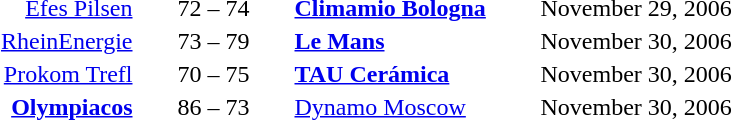<table style="text-align:center">
<tr>
<th width=160></th>
<th width=100></th>
<th width=160></th>
<th width=200></th>
</tr>
<tr>
<td align=right><a href='#'>Efes Pilsen</a> </td>
<td>72 – 74</td>
<td align=left> <strong><a href='#'>Climamio Bologna</a></strong></td>
<td align=left>November 29, 2006</td>
</tr>
<tr>
<td align=right><a href='#'>RheinEnergie</a> </td>
<td>73 – 79</td>
<td align=left> <strong><a href='#'>Le Mans</a></strong></td>
<td align=left>November 30, 2006</td>
</tr>
<tr>
<td align=right><a href='#'>Prokom Trefl</a> </td>
<td>70 – 75</td>
<td align=left> <strong><a href='#'>TAU Cerámica</a></strong></td>
<td align=left>November 30, 2006</td>
</tr>
<tr>
<td align=right><strong><a href='#'>Olympiacos</a></strong> </td>
<td>86 – 73</td>
<td align=left> <a href='#'>Dynamo Moscow</a></td>
<td align=left>November 30, 2006</td>
</tr>
</table>
